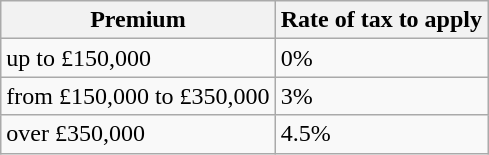<table class="wikitable">
<tr>
<th>Premium</th>
<th>Rate of tax to apply</th>
</tr>
<tr>
<td>up to £150,000</td>
<td>0%</td>
</tr>
<tr>
<td>from £150,000 to £350,000</td>
<td>3%</td>
</tr>
<tr>
<td>over £350,000</td>
<td>4.5%</td>
</tr>
</table>
